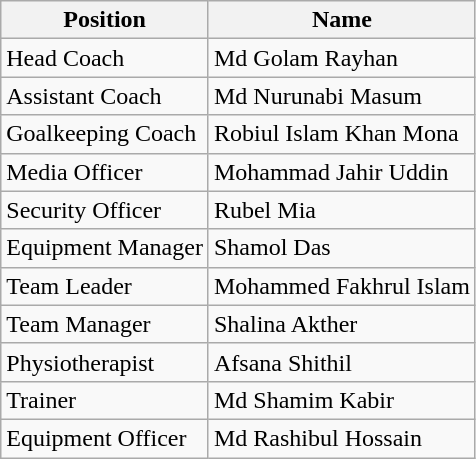<table class="wikitable">
<tr>
<th>Position</th>
<th>Name</th>
</tr>
<tr>
<td>Head Coach</td>
<td> Md Golam Rayhan</td>
</tr>
<tr>
<td>Assistant Coach</td>
<td> Md Nurunabi Masum</td>
</tr>
<tr>
<td>Goalkeeping Coach</td>
<td> Robiul Islam Khan Mona</td>
</tr>
<tr>
<td>Media Officer</td>
<td> Mohammad Jahir Uddin</td>
</tr>
<tr>
<td>Security Officer</td>
<td> Rubel Mia</td>
</tr>
<tr>
<td>Equipment Manager</td>
<td> Shamol Das</td>
</tr>
<tr>
<td>Team Leader</td>
<td> Mohammed Fakhrul Islam</td>
</tr>
<tr>
<td>Team Manager</td>
<td> Shalina Akther</td>
</tr>
<tr>
<td>Physiotherapist</td>
<td> Afsana Shithil</td>
</tr>
<tr>
<td>Trainer</td>
<td> Md Shamim Kabir</td>
</tr>
<tr>
<td>Equipment Officer</td>
<td> Md Rashibul Hossain</td>
</tr>
</table>
